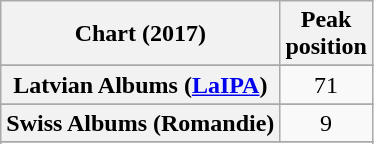<table class="wikitable sortable plainrowheaders" style="text-align:center">
<tr>
<th scope="col">Chart (2017)</th>
<th scope="col">Peak<br>position</th>
</tr>
<tr>
</tr>
<tr>
</tr>
<tr>
</tr>
<tr>
</tr>
<tr>
</tr>
<tr>
</tr>
<tr>
</tr>
<tr>
</tr>
<tr>
</tr>
<tr>
</tr>
<tr>
<th scope="row">Latvian Albums (<a href='#'>LaIPA</a>)</th>
<td>71</td>
</tr>
<tr>
</tr>
<tr>
</tr>
<tr>
</tr>
<tr>
</tr>
<tr>
<th scope="row">Swiss Albums (Romandie)</th>
<td>9</td>
</tr>
<tr>
</tr>
<tr>
</tr>
<tr>
</tr>
<tr>
</tr>
<tr>
</tr>
<tr>
</tr>
<tr>
</tr>
<tr>
</tr>
<tr>
</tr>
</table>
